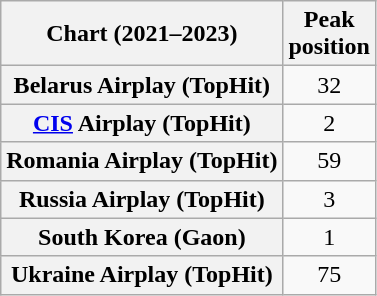<table class="wikitable sortable plainrowheaders" style="text-align:center">
<tr>
<th scope="col">Chart (2021–2023)</th>
<th scope="col">Peak<br>position</th>
</tr>
<tr>
<th scope="row">Belarus Airplay (TopHit)</th>
<td>32</td>
</tr>
<tr>
<th scope="row"><a href='#'>CIS</a> Airplay (TopHit)</th>
<td>2</td>
</tr>
<tr>
<th scope="row">Romania Airplay (TopHit)</th>
<td>59</td>
</tr>
<tr>
<th scope="row">Russia Airplay (TopHit)</th>
<td>3</td>
</tr>
<tr>
<th scope="row">South Korea (Gaon)</th>
<td>1</td>
</tr>
<tr>
<th scope="row">Ukraine Airplay (TopHit)</th>
<td>75</td>
</tr>
</table>
